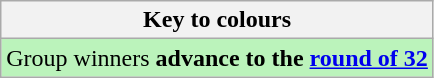<table class="wikitable">
<tr>
<th>Key to colours</th>
</tr>
<tr bgcolor=bbf3bb>
<td>Group winners <strong>advance to the <a href='#'>round of 32</a></strong></td>
</tr>
</table>
